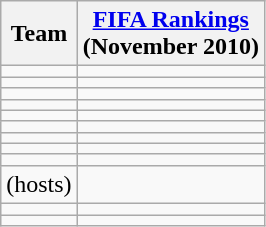<table class="wikitable sortable" style="text-align: left;">
<tr>
<th>Team</th>
<th><a href='#'>FIFA Rankings</a><br>(November 2010)</th>
</tr>
<tr>
<td></td>
<td></td>
</tr>
<tr>
<td></td>
<td></td>
</tr>
<tr>
<td></td>
<td></td>
</tr>
<tr>
<td></td>
<td></td>
</tr>
<tr>
<td></td>
<td></td>
</tr>
<tr>
<td></td>
<td></td>
</tr>
<tr>
<td></td>
<td></td>
</tr>
<tr>
<td></td>
<td></td>
</tr>
<tr>
<td></td>
<td></td>
</tr>
<tr>
<td> (hosts)</td>
<td></td>
</tr>
<tr>
<td></td>
<td></td>
</tr>
<tr>
<td></td>
<td></td>
</tr>
</table>
